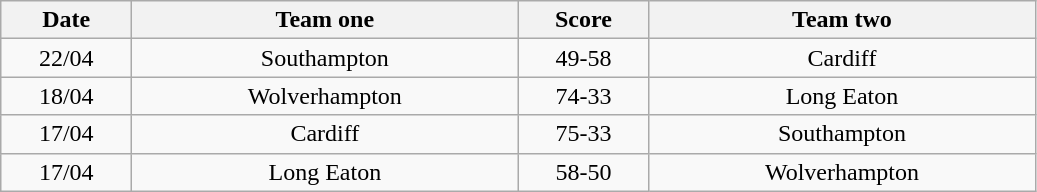<table class="wikitable" style="text-align: center">
<tr>
<th width=80>Date</th>
<th width=250>Team one</th>
<th width=80>Score</th>
<th width=250>Team two</th>
</tr>
<tr>
<td>22/04</td>
<td>Southampton</td>
<td>49-58</td>
<td>Cardiff</td>
</tr>
<tr>
<td>18/04</td>
<td>Wolverhampton</td>
<td>74-33</td>
<td>Long Eaton</td>
</tr>
<tr>
<td>17/04</td>
<td>Cardiff</td>
<td>75-33</td>
<td>Southampton</td>
</tr>
<tr>
<td>17/04</td>
<td>Long Eaton</td>
<td>58-50</td>
<td>Wolverhampton</td>
</tr>
</table>
